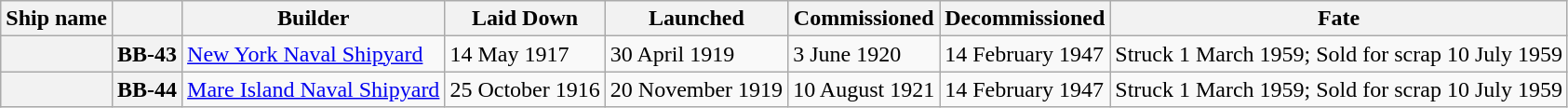<table class="wikitable plainrowheaders">
<tr>
<th scope="col">Ship name</th>
<th scope="col"></th>
<th scope="col">Builder</th>
<th scope="col">Laid Down</th>
<th scope="col">Launched</th>
<th scope="col">Commissioned</th>
<th scope="col">Decommissioned</th>
<th scope="col">Fate</th>
</tr>
<tr>
<th scope="row"></th>
<th scope="row" style="white-space: nowrap;">BB-43</th>
<td><a href='#'>New York Naval Shipyard</a></td>
<td>14 May 1917</td>
<td>30 April 1919</td>
<td>3 June 1920</td>
<td>14 February 1947</td>
<td>Struck 1 March 1959; Sold for scrap 10 July 1959</td>
</tr>
<tr>
<th scope="row"></th>
<th scope="row">BB-44</th>
<td><a href='#'>Mare Island Naval Shipyard</a></td>
<td>25 October 1916</td>
<td>20 November 1919</td>
<td>10 August 1921</td>
<td>14 February 1947</td>
<td>Struck 1 March 1959; Sold for scrap 10 July 1959</td>
</tr>
</table>
